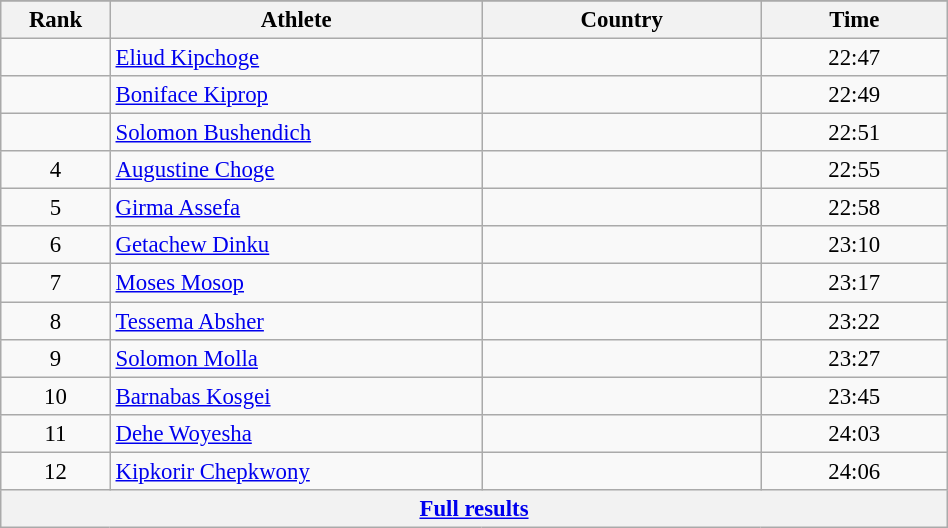<table class="wikitable sortable" style=" text-align:center; font-size:95%;" width="50%">
<tr>
</tr>
<tr>
<th width=5%>Rank</th>
<th width=20%>Athlete</th>
<th width=15%>Country</th>
<th width=10%>Time</th>
</tr>
<tr>
<td align=center></td>
<td align=left><a href='#'>Eliud Kipchoge</a></td>
<td align=left></td>
<td>22:47</td>
</tr>
<tr>
<td align=center></td>
<td align=left><a href='#'>Boniface Kiprop</a></td>
<td align=left></td>
<td>22:49</td>
</tr>
<tr>
<td align=center></td>
<td align=left><a href='#'>Solomon Bushendich</a></td>
<td align=left></td>
<td>22:51</td>
</tr>
<tr>
<td align=center>4</td>
<td align=left><a href='#'>Augustine Choge</a></td>
<td align=left></td>
<td>22:55</td>
</tr>
<tr>
<td align=center>5</td>
<td align=left><a href='#'>Girma Assefa</a></td>
<td align=left></td>
<td>22:58</td>
</tr>
<tr>
<td align=center>6</td>
<td align=left><a href='#'>Getachew Dinku</a></td>
<td align=left></td>
<td>23:10</td>
</tr>
<tr>
<td align=center>7</td>
<td align=left><a href='#'>Moses Mosop</a></td>
<td align=left></td>
<td>23:17</td>
</tr>
<tr>
<td align=center>8</td>
<td align=left><a href='#'>Tessema Absher</a></td>
<td align=left></td>
<td>23:22</td>
</tr>
<tr>
<td align=center>9</td>
<td align=left><a href='#'>Solomon Molla</a></td>
<td align=left></td>
<td>23:27</td>
</tr>
<tr>
<td align=center>10</td>
<td align=left><a href='#'>Barnabas Kosgei</a></td>
<td align=left></td>
<td>23:45</td>
</tr>
<tr>
<td align=center>11</td>
<td align=left><a href='#'>Dehe Woyesha</a></td>
<td align=left></td>
<td>24:03</td>
</tr>
<tr>
<td align=center>12</td>
<td align=left><a href='#'>Kipkorir Chepkwony</a></td>
<td align=left></td>
<td>24:06</td>
</tr>
<tr class="sortbottom">
<th colspan=4 align=center><a href='#'>Full results</a></th>
</tr>
</table>
